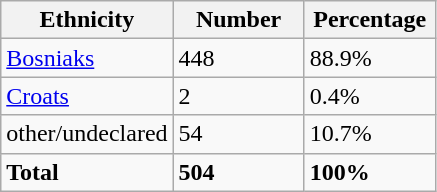<table class="wikitable">
<tr>
<th width="100px">Ethnicity</th>
<th width="80px">Number</th>
<th width="80px">Percentage</th>
</tr>
<tr>
<td><a href='#'>Bosniaks</a></td>
<td>448</td>
<td>88.9%</td>
</tr>
<tr>
<td><a href='#'>Croats</a></td>
<td>2</td>
<td>0.4%</td>
</tr>
<tr>
<td>other/undeclared</td>
<td>54</td>
<td>10.7%</td>
</tr>
<tr>
<td><strong>Total</strong></td>
<td><strong>504</strong></td>
<td><strong>100%</strong></td>
</tr>
</table>
